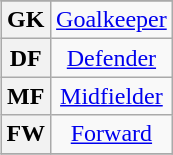<table class="wikitable plainrowheaders" style="text-align:center;margin-left:1em;float:right">
<tr>
</tr>
<tr>
<th>GK</th>
<td colspan="1"><a href='#'>Goalkeeper</a></td>
</tr>
<tr>
<th>DF</th>
<td><a href='#'>Defender</a></td>
</tr>
<tr>
<th>MF</th>
<td><a href='#'>Midfielder</a></td>
</tr>
<tr>
<th>FW</th>
<td colspan="1"><a href='#'>Forward</a></td>
</tr>
<tr>
</tr>
</table>
